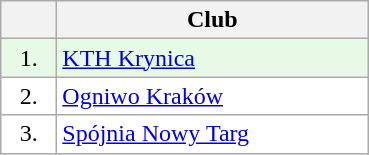<table class="wikitable">
<tr>
<th width="30"></th>
<th width="200">Club</th>
</tr>
<tr bgcolor="#e6fae6" align="center">
<td>1.</td>
<td align="left"><a href='#'>KTH Krynica</a></td>
</tr>
<tr bgcolor="#FFFFFF" align="center">
<td>2.</td>
<td align="left"><a href='#'>Ogniwo Kraków</a></td>
</tr>
<tr bgcolor="#FFFFFF" align="center">
<td>3.</td>
<td align="left"><a href='#'>Spójnia Nowy Targ</a></td>
</tr>
</table>
